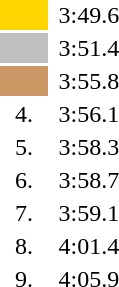<table style="text-align:center">
<tr>
<td width=30 bgcolor=gold></td>
<td align=left></td>
<td>3:49.6</td>
</tr>
<tr>
<td bgcolor=silver></td>
<td align=left></td>
<td>3:51.4</td>
</tr>
<tr>
<td bgcolor=cc9966></td>
<td align=left></td>
<td>3:55.8</td>
</tr>
<tr>
<td>4.</td>
<td align=left></td>
<td>3:56.1</td>
</tr>
<tr>
<td>5.</td>
<td align=left></td>
<td>3:58.3</td>
</tr>
<tr>
<td>6.</td>
<td align=left></td>
<td>3:58.7</td>
</tr>
<tr>
<td>7.</td>
<td align=left></td>
<td>3:59.1</td>
</tr>
<tr>
<td>8.</td>
<td align=left></td>
<td>4:01.4</td>
</tr>
<tr>
<td>9.</td>
<td align=left></td>
<td>4:05.9</td>
</tr>
</table>
